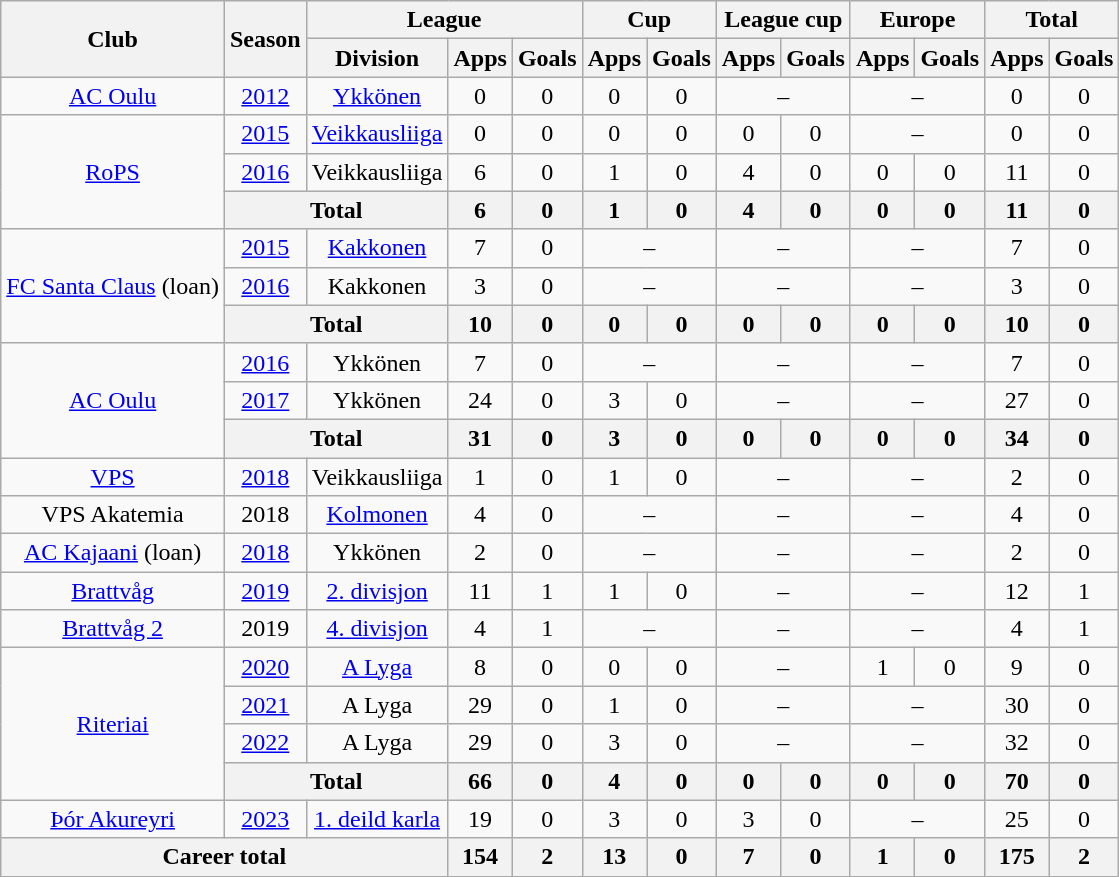<table class="wikitable" style="text-align:center">
<tr>
<th rowspan="2">Club</th>
<th rowspan="2">Season</th>
<th colspan="3">League</th>
<th colspan="2">Cup</th>
<th colspan="2">League cup</th>
<th colspan="2">Europe</th>
<th colspan="2">Total</th>
</tr>
<tr>
<th>Division</th>
<th>Apps</th>
<th>Goals</th>
<th>Apps</th>
<th>Goals</th>
<th>Apps</th>
<th>Goals</th>
<th>Apps</th>
<th>Goals</th>
<th>Apps</th>
<th>Goals</th>
</tr>
<tr>
<td><a href='#'>AC Oulu</a></td>
<td><a href='#'>2012</a></td>
<td><a href='#'>Ykkönen</a></td>
<td>0</td>
<td>0</td>
<td>0</td>
<td>0</td>
<td colspan=2>–</td>
<td colspan=2>–</td>
<td>0</td>
<td>0</td>
</tr>
<tr>
<td rowspan=3><a href='#'>RoPS</a></td>
<td><a href='#'>2015</a></td>
<td><a href='#'>Veikkausliiga</a></td>
<td>0</td>
<td>0</td>
<td>0</td>
<td>0</td>
<td>0</td>
<td>0</td>
<td colspan=2>–</td>
<td>0</td>
<td>0</td>
</tr>
<tr>
<td><a href='#'>2016</a></td>
<td>Veikkausliiga</td>
<td>6</td>
<td>0</td>
<td>1</td>
<td>0</td>
<td>4</td>
<td>0</td>
<td>0</td>
<td>0</td>
<td>11</td>
<td>0</td>
</tr>
<tr>
<th colspan=2>Total</th>
<th>6</th>
<th>0</th>
<th>1</th>
<th>0</th>
<th>4</th>
<th>0</th>
<th>0</th>
<th>0</th>
<th>11</th>
<th>0</th>
</tr>
<tr>
<td rowspan=3><a href='#'>FC Santa Claus</a> (loan)</td>
<td><a href='#'>2015</a></td>
<td><a href='#'>Kakkonen</a></td>
<td>7</td>
<td>0</td>
<td colspan=2>–</td>
<td colspan=2>–</td>
<td colspan=2>–</td>
<td>7</td>
<td>0</td>
</tr>
<tr>
<td><a href='#'>2016</a></td>
<td>Kakkonen</td>
<td>3</td>
<td>0</td>
<td colspan=2>–</td>
<td colspan=2>–</td>
<td colspan=2>–</td>
<td>3</td>
<td>0</td>
</tr>
<tr>
<th colspan=2>Total</th>
<th>10</th>
<th>0</th>
<th>0</th>
<th>0</th>
<th>0</th>
<th>0</th>
<th>0</th>
<th>0</th>
<th>10</th>
<th>0</th>
</tr>
<tr>
<td rowspan=3><a href='#'>AC Oulu</a></td>
<td><a href='#'>2016</a></td>
<td>Ykkönen</td>
<td>7</td>
<td>0</td>
<td colspan=2>–</td>
<td colspan=2>–</td>
<td colspan=2>–</td>
<td>7</td>
<td>0</td>
</tr>
<tr>
<td><a href='#'>2017</a></td>
<td>Ykkönen</td>
<td>24</td>
<td>0</td>
<td>3</td>
<td>0</td>
<td colspan=2>–</td>
<td colspan=2>–</td>
<td>27</td>
<td>0</td>
</tr>
<tr>
<th colspan=2>Total</th>
<th>31</th>
<th>0</th>
<th>3</th>
<th>0</th>
<th>0</th>
<th>0</th>
<th>0</th>
<th>0</th>
<th>34</th>
<th>0</th>
</tr>
<tr>
<td><a href='#'>VPS</a></td>
<td><a href='#'>2018</a></td>
<td>Veikkausliiga</td>
<td>1</td>
<td>0</td>
<td>1</td>
<td>0</td>
<td colspan=2>–</td>
<td colspan=2>–</td>
<td>2</td>
<td>0</td>
</tr>
<tr>
<td>VPS Akatemia</td>
<td>2018</td>
<td><a href='#'>Kolmonen</a></td>
<td>4</td>
<td>0</td>
<td colspan=2>–</td>
<td colspan=2>–</td>
<td colspan=2>–</td>
<td>4</td>
<td>0</td>
</tr>
<tr>
<td><a href='#'>AC Kajaani</a> (loan)</td>
<td><a href='#'>2018</a></td>
<td>Ykkönen</td>
<td>2</td>
<td>0</td>
<td colspan=2>–</td>
<td colspan=2>–</td>
<td colspan=2>–</td>
<td>2</td>
<td>0</td>
</tr>
<tr>
<td><a href='#'>Brattvåg</a></td>
<td><a href='#'>2019</a></td>
<td><a href='#'>2. divisjon</a></td>
<td>11</td>
<td>1</td>
<td>1</td>
<td>0</td>
<td colspan=2>–</td>
<td colspan=2>–</td>
<td>12</td>
<td>1</td>
</tr>
<tr>
<td><a href='#'>Brattvåg 2</a></td>
<td>2019</td>
<td><a href='#'>4. divisjon</a></td>
<td>4</td>
<td>1</td>
<td colspan=2>–</td>
<td colspan=2>–</td>
<td colspan=2>–</td>
<td>4</td>
<td>1</td>
</tr>
<tr>
<td rowspan=4><a href='#'>Riteriai</a></td>
<td><a href='#'>2020</a></td>
<td><a href='#'>A Lyga</a></td>
<td>8</td>
<td>0</td>
<td>0</td>
<td>0</td>
<td colspan=2>–</td>
<td>1</td>
<td>0</td>
<td>9</td>
<td>0</td>
</tr>
<tr>
<td><a href='#'>2021</a></td>
<td>A Lyga</td>
<td>29</td>
<td>0</td>
<td>1</td>
<td>0</td>
<td colspan=2>–</td>
<td colspan=2>–</td>
<td>30</td>
<td>0</td>
</tr>
<tr>
<td><a href='#'>2022</a></td>
<td>A Lyga</td>
<td>29</td>
<td>0</td>
<td>3</td>
<td>0</td>
<td colspan=2>–</td>
<td colspan=2>–</td>
<td>32</td>
<td>0</td>
</tr>
<tr>
<th colspan=2>Total</th>
<th>66</th>
<th>0</th>
<th>4</th>
<th>0</th>
<th>0</th>
<th>0</th>
<th>0</th>
<th>0</th>
<th>70</th>
<th>0</th>
</tr>
<tr>
<td><a href='#'>Þór Akureyri</a></td>
<td><a href='#'>2023</a></td>
<td><a href='#'>1. deild karla</a></td>
<td>19</td>
<td>0</td>
<td>3</td>
<td>0</td>
<td>3</td>
<td>0</td>
<td colspan=2>–</td>
<td>25</td>
<td>0</td>
</tr>
<tr>
<th colspan="3">Career total</th>
<th>154</th>
<th>2</th>
<th>13</th>
<th>0</th>
<th>7</th>
<th>0</th>
<th>1</th>
<th>0</th>
<th>175</th>
<th>2</th>
</tr>
</table>
